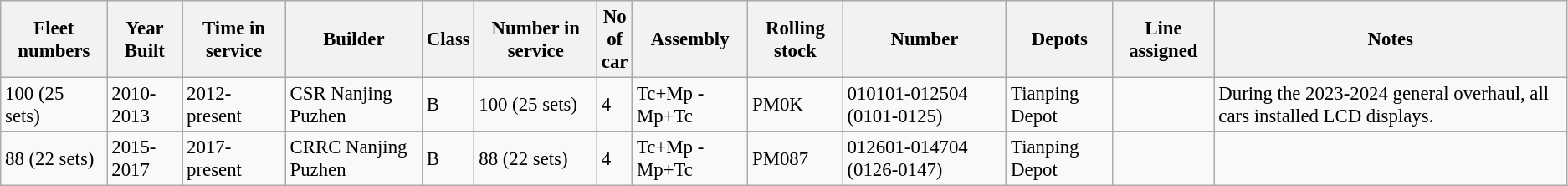<table class="wikitable sortable" style="font-size: 95%;" |>
<tr>
<th>Fleet numbers</th>
<th>Year Built</th>
<th>Time in service</th>
<th>Builder</th>
<th>Class</th>
<th>Number in service</th>
<th>No <br>of<br> car</th>
<th>Assembly</th>
<th>Rolling stock</th>
<th>Number</th>
<th>Depots</th>
<th>Line assigned</th>
<th>Notes</th>
</tr>
<tr bo,>
<td>100 (25 sets)</td>
<td>2010-2013</td>
<td>2012-present</td>
<td>CSR Nanjing Puzhen</td>
<td>B</td>
<td>100 (25 sets)</td>
<td>4</td>
<td>Tc+Mp - Mp+Tc</td>
<td>PM0K</td>
<td>010101-012504 (0101-0125)</td>
<td>Tianping Depot</td>
<td></td>
<td>During the 2023-2024 general overhaul, all cars installed LCD displays.</td>
</tr>
<tr>
<td>88 (22 sets)</td>
<td>2015-2017</td>
<td>2017-present</td>
<td>CRRC Nanjing Puzhen</td>
<td>B</td>
<td>88 (22 sets)</td>
<td>4</td>
<td>Tc+Mp - Mp+Tc</td>
<td>PM087</td>
<td>012601-014704 (0126-0147)</td>
<td>Tianping Depot</td>
<td></td>
<td></td>
</tr>
</table>
